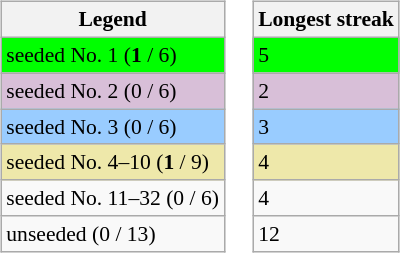<table>
<tr valign=top>
<td><br><table class="wikitable" style=font-size:90%>
<tr>
<th>Legend</th>
</tr>
<tr bgcolor=lime>
<td>seeded No. 1 (<strong>1</strong> / 6)</td>
</tr>
<tr bgcolor=thistle>
<td>seeded No. 2 (0 / 6)</td>
</tr>
<tr bgcolor=#9cf>
<td>seeded No. 3 (0 / 6)</td>
</tr>
<tr bgcolor=eee8aa>
<td>seeded No. 4–10 (<strong>1</strong> / 9)</td>
</tr>
<tr>
<td>seeded No. 11–32 (0 / 6)</td>
</tr>
<tr>
<td>unseeded (0 / 13)</td>
</tr>
</table>
</td>
<td><br><table class="wikitable" style=font-size:90%>
<tr>
<th>Longest streak</th>
</tr>
<tr bgcolor=lime>
<td>5</td>
</tr>
<tr bgcolor=thistle>
<td>2</td>
</tr>
<tr bgcolor=#9cf>
<td>3</td>
</tr>
<tr bgcolor=eee8aa>
<td>4</td>
</tr>
<tr>
<td>4</td>
</tr>
<tr>
<td>12</td>
</tr>
</table>
</td>
</tr>
</table>
